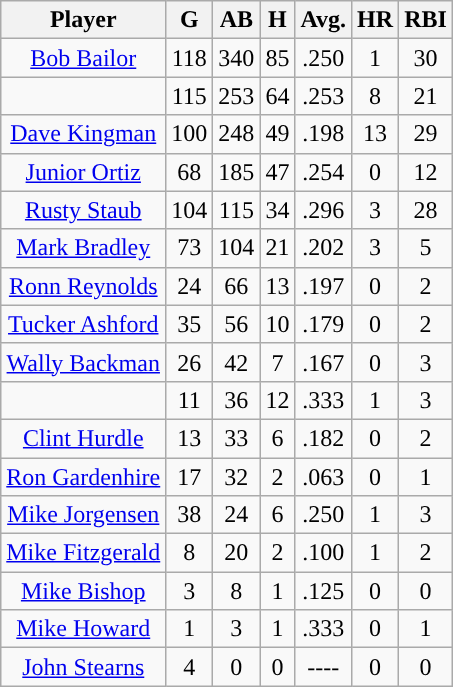<table class="wikitable sortable">
<tr>
<th>Player</th>
<th>G</th>
<th>AB</th>
<th>H</th>
<th>Avg.</th>
<th>HR</th>
<th>RBI</th>
</tr>
<tr align="center">
<td><a href='#'>Bob Bailor</a></td>
<td>118</td>
<td>340</td>
<td>85</td>
<td>.250</td>
<td>1</td>
<td>30</td>
</tr>
<tr align=center>
<td></td>
<td>115</td>
<td>253</td>
<td>64</td>
<td>.253</td>
<td>8</td>
<td>21</td>
</tr>
<tr align="center">
<td><a href='#'>Dave Kingman</a></td>
<td>100</td>
<td>248</td>
<td>49</td>
<td>.198</td>
<td>13</td>
<td>29</td>
</tr>
<tr align=center>
<td><a href='#'>Junior Ortiz</a></td>
<td>68</td>
<td>185</td>
<td>47</td>
<td>.254</td>
<td>0</td>
<td>12</td>
</tr>
<tr align=center>
<td><a href='#'>Rusty Staub</a></td>
<td>104</td>
<td>115</td>
<td>34</td>
<td>.296</td>
<td>3</td>
<td>28</td>
</tr>
<tr align=center>
<td><a href='#'>Mark Bradley</a></td>
<td>73</td>
<td>104</td>
<td>21</td>
<td>.202</td>
<td>3</td>
<td>5</td>
</tr>
<tr align=center>
<td><a href='#'>Ronn Reynolds</a></td>
<td>24</td>
<td>66</td>
<td>13</td>
<td>.197</td>
<td>0</td>
<td>2</td>
</tr>
<tr align=center>
<td><a href='#'>Tucker Ashford</a></td>
<td>35</td>
<td>56</td>
<td>10</td>
<td>.179</td>
<td>0</td>
<td>2</td>
</tr>
<tr align=center>
<td><a href='#'>Wally Backman</a></td>
<td>26</td>
<td>42</td>
<td>7</td>
<td>.167</td>
<td>0</td>
<td>3</td>
</tr>
<tr align=center>
<td></td>
<td>11</td>
<td>36</td>
<td>12</td>
<td>.333</td>
<td>1</td>
<td>3</td>
</tr>
<tr align="center">
<td><a href='#'>Clint Hurdle</a></td>
<td>13</td>
<td>33</td>
<td>6</td>
<td>.182</td>
<td>0</td>
<td>2</td>
</tr>
<tr align=center>
<td><a href='#'>Ron Gardenhire</a></td>
<td>17</td>
<td>32</td>
<td>2</td>
<td>.063</td>
<td>0</td>
<td>1</td>
</tr>
<tr align=center>
<td><a href='#'>Mike Jorgensen</a></td>
<td>38</td>
<td>24</td>
<td>6</td>
<td>.250</td>
<td>1</td>
<td>3</td>
</tr>
<tr align=center>
<td><a href='#'>Mike Fitzgerald</a></td>
<td>8</td>
<td>20</td>
<td>2</td>
<td>.100</td>
<td>1</td>
<td>2</td>
</tr>
<tr align=center>
<td><a href='#'>Mike Bishop</a></td>
<td>3</td>
<td>8</td>
<td>1</td>
<td>.125</td>
<td>0</td>
<td>0</td>
</tr>
<tr align=center>
<td><a href='#'>Mike Howard</a></td>
<td>1</td>
<td>3</td>
<td>1</td>
<td>.333</td>
<td>0</td>
<td>1</td>
</tr>
<tr align=center>
<td><a href='#'>John Stearns</a></td>
<td>4</td>
<td>0</td>
<td>0</td>
<td>----</td>
<td>0</td>
<td>0</td>
</tr>
</table>
